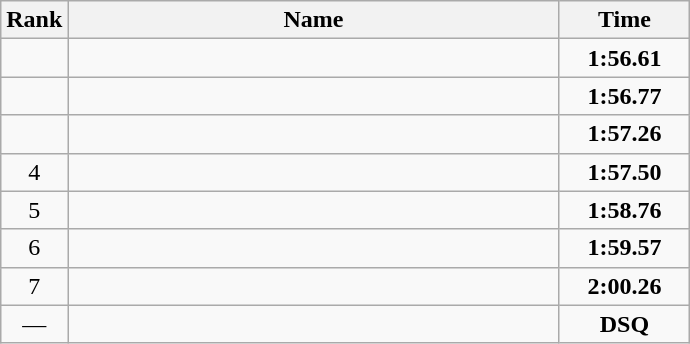<table class="wikitable">
<tr>
<th>Rank</th>
<th align="center" style="width: 20em">Name</th>
<th align="center" style="width: 5em">Time</th>
</tr>
<tr>
<td align="center"></td>
<td></td>
<td align="center"><strong>1:56.61</strong></td>
</tr>
<tr>
<td align="center"></td>
<td></td>
<td align="center"><strong>1:56.77</strong></td>
</tr>
<tr>
<td align="center"></td>
<td></td>
<td align="center"><strong>1:57.26</strong></td>
</tr>
<tr>
<td align="center">4</td>
<td></td>
<td align="center"><strong>1:57.50</strong></td>
</tr>
<tr>
<td align="center">5</td>
<td></td>
<td align="center"><strong>1:58.76</strong></td>
</tr>
<tr>
<td align="center">6</td>
<td></td>
<td align="center"><strong>1:59.57</strong></td>
</tr>
<tr>
<td align="center">7</td>
<td></td>
<td align="center"><strong>2:00.26</strong></td>
</tr>
<tr>
<td align="center">—</td>
<td></td>
<td align="center"><strong>DSQ</strong></td>
</tr>
</table>
